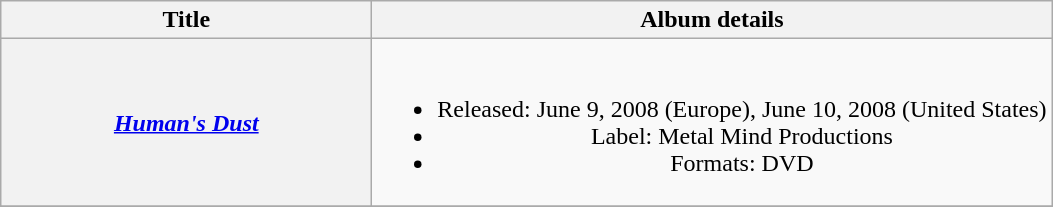<table class="wikitable plainrowheaders" style="text-align:center;">
<tr>
<th scope="col" style="width:15em;">Title</th>
<th scope="col">Album details</th>
</tr>
<tr>
<th scope="row"><em><a href='#'>Human's Dust</a></em></th>
<td><br><ul><li>Released: June 9, 2008 (Europe), June 10, 2008 (United States)</li><li>Label: Metal Mind Productions</li><li>Formats: DVD</li></ul></td>
</tr>
<tr>
</tr>
</table>
